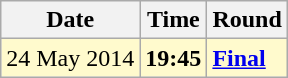<table class="wikitable">
<tr>
<th>Date</th>
<th>Time</th>
<th>Round</th>
</tr>
<tr style=background:lemonchiffon>
<td>24 May 2014</td>
<td><strong>19:45</strong></td>
<td><strong><a href='#'>Final</a></strong></td>
</tr>
</table>
